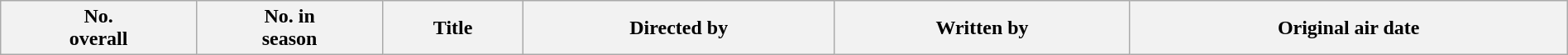<table class="wikitable plainrowheaders" style="width:100%; background:#fff;">
<tr>
<th style="background:#;">No.<br>overall</th>
<th style="background:#;">No. in<br>season</th>
<th style="background:#;">Title</th>
<th style="background:#;">Directed by</th>
<th style="background:#;">Written by</th>
<th style="background:#;">Original air date<br>




















</th>
</tr>
</table>
